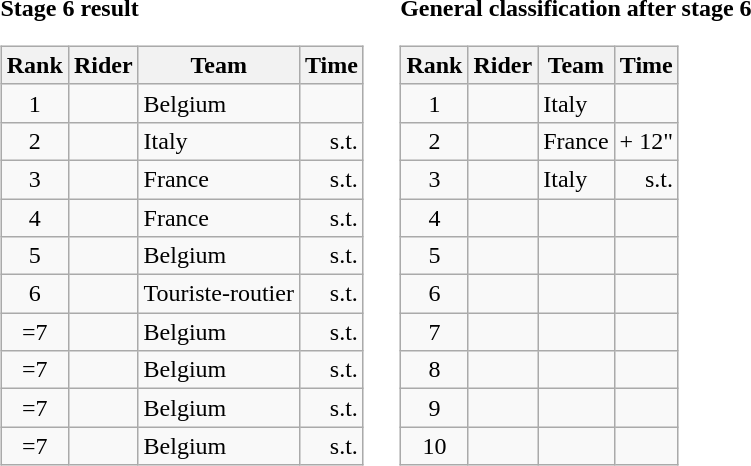<table>
<tr>
<td><strong>Stage 6 result</strong><br><table class="wikitable">
<tr>
<th scope="col">Rank</th>
<th scope="col">Rider</th>
<th scope="col">Team</th>
<th scope="col">Time</th>
</tr>
<tr>
<td style="text-align:center;">1</td>
<td></td>
<td>Belgium</td>
<td style="text-align:right;"></td>
</tr>
<tr>
<td style="text-align:center;">2</td>
<td></td>
<td>Italy</td>
<td style="text-align:right;">s.t.</td>
</tr>
<tr>
<td style="text-align:center;">3</td>
<td></td>
<td>France</td>
<td style="text-align:right;">s.t.</td>
</tr>
<tr>
<td style="text-align:center;">4</td>
<td></td>
<td>France</td>
<td style="text-align:right;">s.t.</td>
</tr>
<tr>
<td style="text-align:center;">5</td>
<td></td>
<td>Belgium</td>
<td style="text-align:right;">s.t.</td>
</tr>
<tr>
<td style="text-align:center;">6</td>
<td></td>
<td>Touriste-routier</td>
<td style="text-align:right;">s.t.</td>
</tr>
<tr>
<td style="text-align:center;">=7</td>
<td></td>
<td>Belgium</td>
<td style="text-align:right;">s.t.</td>
</tr>
<tr>
<td style="text-align:center;">=7</td>
<td></td>
<td>Belgium</td>
<td style="text-align:right;">s.t.</td>
</tr>
<tr>
<td style="text-align:center;">=7</td>
<td></td>
<td>Belgium</td>
<td style="text-align:right;">s.t.</td>
</tr>
<tr>
<td style="text-align:center;">=7</td>
<td></td>
<td>Belgium</td>
<td style="text-align:right;">s.t.</td>
</tr>
</table>
</td>
<td></td>
<td><strong>General classification after stage 6</strong><br><table class="wikitable">
<tr>
<th scope="col">Rank</th>
<th scope="col">Rider</th>
<th scope="col">Team</th>
<th scope="col">Time</th>
</tr>
<tr>
<td style="text-align:center;">1</td>
<td></td>
<td>Italy</td>
<td style="text-align:right;"></td>
</tr>
<tr>
<td style="text-align:center;">2</td>
<td></td>
<td>France</td>
<td style="text-align:right;">+ 12"</td>
</tr>
<tr>
<td style="text-align:center;">3</td>
<td></td>
<td>Italy</td>
<td style="text-align:right;">s.t.</td>
</tr>
<tr>
<td style="text-align:center;">4</td>
<td></td>
<td></td>
<td></td>
</tr>
<tr>
<td style="text-align:center;">5</td>
<td></td>
<td></td>
<td></td>
</tr>
<tr>
<td style="text-align:center;">6</td>
<td></td>
<td></td>
<td></td>
</tr>
<tr>
<td style="text-align:center;">7</td>
<td></td>
<td></td>
<td></td>
</tr>
<tr>
<td style="text-align:center;">8</td>
<td></td>
<td></td>
<td></td>
</tr>
<tr>
<td style="text-align:center;">9</td>
<td></td>
<td></td>
<td></td>
</tr>
<tr>
<td style="text-align:center;">10</td>
<td></td>
<td></td>
<td></td>
</tr>
</table>
</td>
</tr>
</table>
